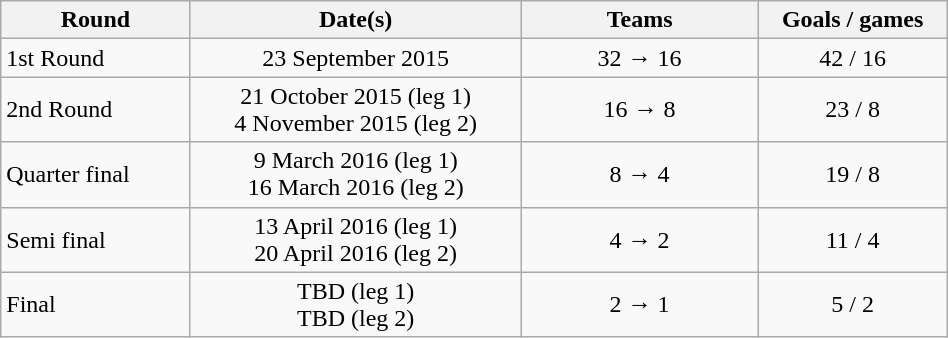<table class="wikitable" style="width:50%; text-align:center;">
<tr>
<th style="width:20%">Round</th>
<th style="width:35%">Date(s)</th>
<th style="width:25%">Teams</th>
<th>Goals / games</th>
</tr>
<tr>
<td style="text-align:left;">1st Round</td>
<td>23 September 2015</td>
<td>32 → 16</td>
<td>42 / 16</td>
</tr>
<tr>
<td style="text-align:left;">2nd Round</td>
<td>21 October 2015 (leg 1)<br>4 November 2015 (leg 2)</td>
<td>16 → 8</td>
<td>23 / 8</td>
</tr>
<tr>
<td style="text-align:left;">Quarter final</td>
<td>9 March 2016 (leg 1)<br>16 March 2016 (leg 2)</td>
<td>8 → 4</td>
<td>19 / 8</td>
</tr>
<tr>
<td style="text-align:left;">Semi final</td>
<td>13 April 2016 (leg 1)<br>20 April 2016 (leg 2)</td>
<td>4 → 2</td>
<td>11 / 4</td>
</tr>
<tr>
<td style="text-align:left;">Final</td>
<td>TBD (leg 1)<br>TBD (leg 2)</td>
<td>2 → 1</td>
<td>5 / 2</td>
</tr>
</table>
